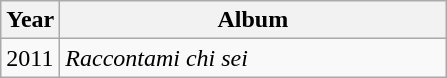<table class="wikitable">
<tr>
<th>Year</th>
<th style="width:250px;">Album</th>
</tr>
<tr>
<td>2011</td>
<td><em>Raccontami chi sei</em></td>
</tr>
</table>
